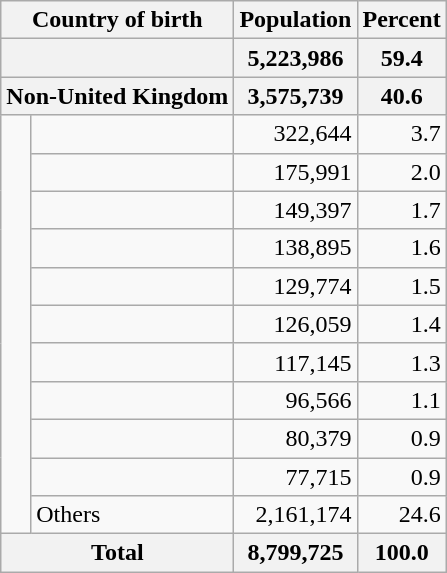<table class="wikitable" style="float:right; text-align:right;">
<tr>
<th colspan=2>Country of birth</th>
<th>Population</th>
<th>Percent</th>
</tr>
<tr>
<th tyle=text-align:left; colspan=2></th>
<th>5,223,986</th>
<th>59.4</th>
</tr>
<tr>
<th style=text-align:left; colspan=2>Non-United Kingdom</th>
<th>3,575,739</th>
<th>40.6</th>
</tr>
<tr>
<td rowspan=11></td>
<td style=text-align:left;></td>
<td>322,644</td>
<td>3.7</td>
</tr>
<tr>
<td style=text-align:left;></td>
<td>175,991</td>
<td>2.0</td>
</tr>
<tr>
<td style=text-align:left;></td>
<td>149,397</td>
<td>1.7</td>
</tr>
<tr>
<td style=text-align:left;></td>
<td>138,895</td>
<td>1.6</td>
</tr>
<tr>
<td style=text-align:left;></td>
<td>129,774</td>
<td>1.5</td>
</tr>
<tr>
<td style=text-align:left;></td>
<td>126,059</td>
<td>1.4</td>
</tr>
<tr>
<td style=text-align:left;></td>
<td>117,145</td>
<td>1.3</td>
</tr>
<tr>
<td style=text-align:left;></td>
<td>96,566</td>
<td>1.1</td>
</tr>
<tr>
<td style=text-align:left;></td>
<td>80,379</td>
<td>0.9</td>
</tr>
<tr>
<td style=text-align:left;></td>
<td>77,715</td>
<td>0.9</td>
</tr>
<tr>
<td style=text-align:left;>Others</td>
<td>2,161,174</td>
<td>24.6</td>
</tr>
<tr>
<th colspan=2>Total</th>
<th>8,799,725</th>
<th>100.0</th>
</tr>
</table>
